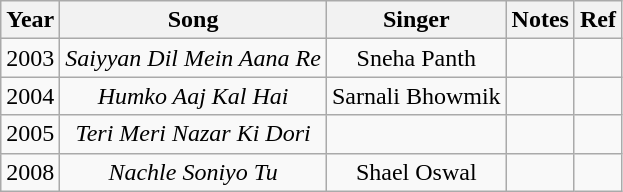<table class="wikitable" style="text-align:center;">
<tr>
<th>Year</th>
<th>Song</th>
<th>Singer</th>
<th>Notes</th>
<th>Ref</th>
</tr>
<tr>
<td>2003</td>
<td><em>Saiyyan Dil Mein Aana Re</em></td>
<td>Sneha Panth</td>
<td></td>
<td></td>
</tr>
<tr>
<td>2004</td>
<td><em>Humko Aaj Kal Hai</em></td>
<td>Sarnali Bhowmik</td>
<td></td>
<td></td>
</tr>
<tr>
<td>2005</td>
<td><em>Teri Meri Nazar Ki Dori</em></td>
<td></td>
<td></td>
<td></td>
</tr>
<tr>
<td>2008</td>
<td><em>Nachle Soniyo Tu</em></td>
<td>Shael Oswal</td>
<td></td>
<td></td>
</tr>
</table>
